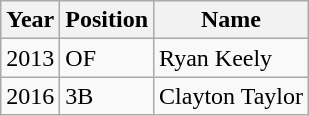<table class="wikitable">
<tr>
<th>Year</th>
<th>Position</th>
<th>Name</th>
</tr>
<tr>
<td>2013</td>
<td>OF</td>
<td>Ryan Keely</td>
</tr>
<tr>
<td>2016</td>
<td>3B</td>
<td>Clayton Taylor</td>
</tr>
</table>
